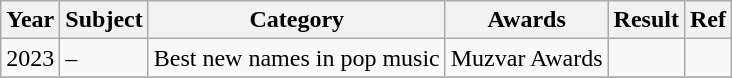<table class="wikitable">
<tr>
<th>Year</th>
<th>Subject</th>
<th>Category</th>
<th>Awards</th>
<th>Result</th>
<th>Ref</th>
</tr>
<tr>
<td>2023</td>
<td>–</td>
<td>Best new names in pop music</td>
<td>Muzvar Awards</td>
<td></td>
<td></td>
</tr>
<tr>
</tr>
</table>
